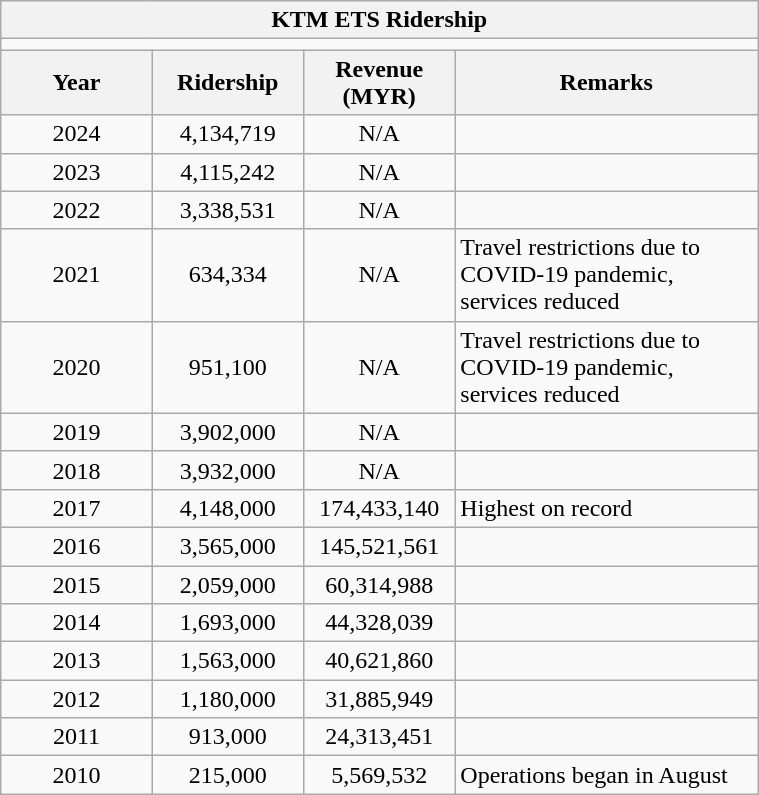<table class="wikitable" style="width:40%">
<tr>
<th colspan=4 align="center">KTM ETS Ridership</th>
</tr>
<tr>
<td colspan=4 align="center" bgcolor=></td>
</tr>
<tr>
<th style="width:20%">Year</th>
<th style="width:20%">Ridership</th>
<th style="width:20%">Revenue (MYR)</th>
<th style="width:40%">Remarks</th>
</tr>
<tr>
<td align="center">2024</td>
<td align="center">4,134,719</td>
<td align="center">N/A</td>
<td></td>
</tr>
<tr>
<td align="center">2023</td>
<td align="center">4,115,242</td>
<td align="center">N/A</td>
<td></td>
</tr>
<tr>
<td align="center">2022</td>
<td align="center">3,338,531</td>
<td align="center">N/A</td>
<td></td>
</tr>
<tr>
<td align="center">2021</td>
<td align="center">634,334</td>
<td align="center">N/A</td>
<td>Travel restrictions due to COVID-19 pandemic, services reduced</td>
</tr>
<tr>
<td align="center">2020</td>
<td align="center">951,100</td>
<td align="center">N/A</td>
<td>Travel restrictions due to COVID-19 pandemic, services reduced</td>
</tr>
<tr>
<td align="center">2019</td>
<td align="center">3,902,000</td>
<td align="center">N/A</td>
<td></td>
</tr>
<tr>
<td align="center">2018</td>
<td align="center">3,932,000</td>
<td align="center">N/A</td>
<td></td>
</tr>
<tr>
<td align="center">2017</td>
<td align="center">4,148,000</td>
<td align="center">174,433,140</td>
<td>Highest on record</td>
</tr>
<tr>
<td align="center">2016</td>
<td align="center">3,565,000</td>
<td align="center">145,521,561</td>
<td></td>
</tr>
<tr>
<td align="center">2015</td>
<td align="center">2,059,000</td>
<td align="center">60,314,988</td>
<td></td>
</tr>
<tr>
<td align="center">2014</td>
<td align="center">1,693,000</td>
<td align="center">44,328,039</td>
<td></td>
</tr>
<tr>
<td align="center">2013</td>
<td align="center">1,563,000</td>
<td align="center">40,621,860</td>
<td></td>
</tr>
<tr>
<td align="center">2012</td>
<td align="center">1,180,000</td>
<td align="center">31,885,949</td>
<td></td>
</tr>
<tr>
<td align="center">2011</td>
<td align="center">913,000</td>
<td align="center">24,313,451</td>
<td></td>
</tr>
<tr>
<td align="center">2010</td>
<td align="center">215,000</td>
<td align="center">5,569,532</td>
<td>Operations began in August</td>
</tr>
</table>
